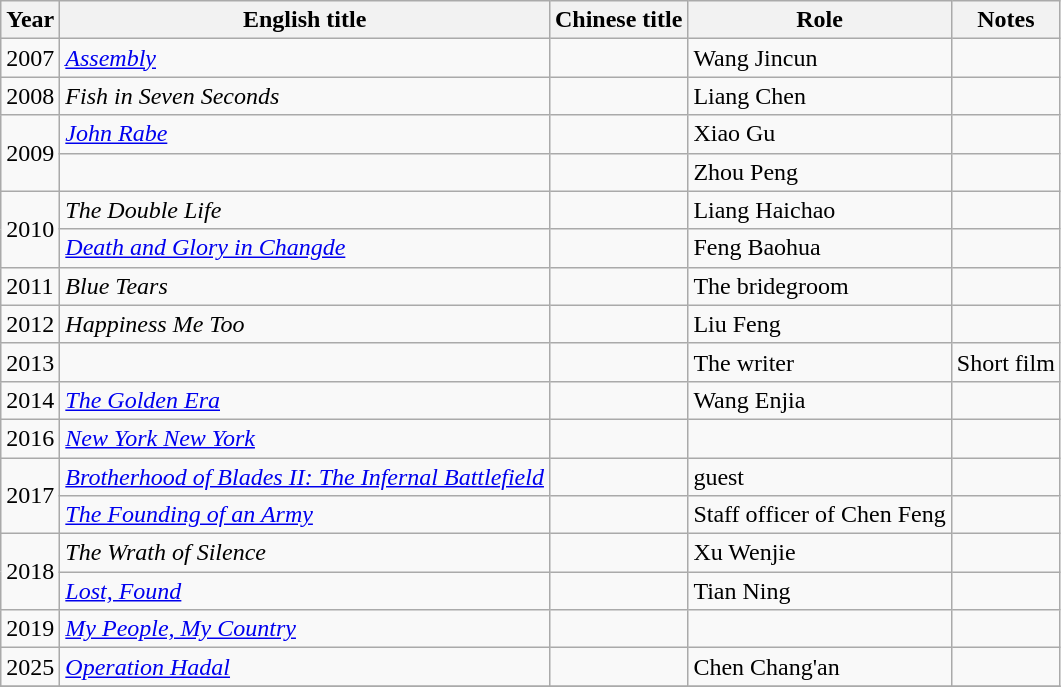<table class="wikitable">
<tr>
<th>Year</th>
<th>English title</th>
<th>Chinese title</th>
<th>Role</th>
<th>Notes</th>
</tr>
<tr>
<td>2007</td>
<td><em><a href='#'>Assembly</a></em></td>
<td></td>
<td>Wang Jincun</td>
<td></td>
</tr>
<tr>
<td>2008</td>
<td><em>Fish in Seven Seconds</em></td>
<td></td>
<td>Liang Chen</td>
<td></td>
</tr>
<tr>
<td rowspan=2>2009</td>
<td><em><a href='#'>John Rabe</a></em></td>
<td></td>
<td>Xiao Gu</td>
<td></td>
</tr>
<tr>
<td></td>
<td></td>
<td>Zhou Peng</td>
<td></td>
</tr>
<tr>
<td rowspan=2>2010</td>
<td><em>The Double Life</em></td>
<td></td>
<td>Liang Haichao</td>
<td></td>
</tr>
<tr>
<td><em><a href='#'>Death and Glory in Changde</a></em></td>
<td></td>
<td>Feng Baohua</td>
<td></td>
</tr>
<tr>
<td>2011</td>
<td><em>Blue Tears</em></td>
<td></td>
<td>The bridegroom</td>
<td></td>
</tr>
<tr>
<td>2012</td>
<td><em>Happiness Me Too</em></td>
<td></td>
<td>Liu Feng</td>
<td></td>
</tr>
<tr>
<td>2013</td>
<td></td>
<td></td>
<td>The writer</td>
<td>Short film</td>
</tr>
<tr>
<td>2014</td>
<td><em><a href='#'>The Golden Era</a></em></td>
<td></td>
<td>Wang Enjia</td>
<td></td>
</tr>
<tr>
<td>2016</td>
<td><em><a href='#'>New York New York</a></em></td>
<td></td>
<td></td>
<td></td>
</tr>
<tr>
<td rowspan=2>2017</td>
<td><em><a href='#'>Brotherhood of Blades II: The Infernal Battlefield</a></em></td>
<td></td>
<td>guest</td>
<td></td>
</tr>
<tr>
<td><em><a href='#'>The Founding of an Army</a></em></td>
<td></td>
<td>Staff officer of Chen Feng</td>
<td></td>
</tr>
<tr>
<td rowspan=2>2018</td>
<td><em>The Wrath of Silence</em></td>
<td></td>
<td>Xu Wenjie</td>
<td></td>
</tr>
<tr>
<td><em><a href='#'>Lost, Found</a></em></td>
<td></td>
<td>Tian Ning</td>
<td></td>
</tr>
<tr>
<td>2019</td>
<td><em><a href='#'>My People, My Country</a></em></td>
<td></td>
<td></td>
<td></td>
</tr>
<tr>
<td>2025</td>
<td><em><a href='#'>Operation Hadal</a></em></td>
<td></td>
<td>Chen Chang'an</td>
<td></td>
</tr>
<tr>
</tr>
</table>
